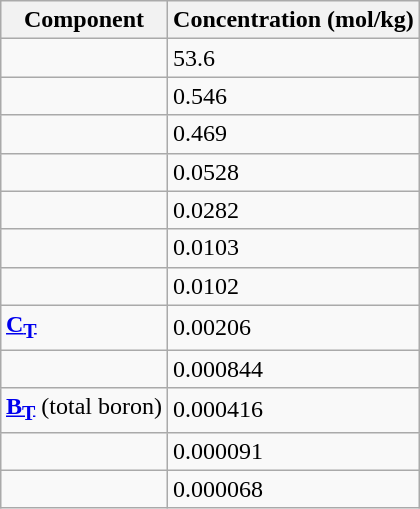<table class="wikitable" style="float: right; margin: 0 0 1em 1em;">
<tr>
<th>Component</th>
<th>Concentration (mol/kg)</th>
</tr>
<tr>
<td><strong><a href='#'></a></strong></td>
<td>53.6</td>
</tr>
<tr>
<td><strong><a href='#'></a></strong></td>
<td>0.546</td>
</tr>
<tr>
<td><strong><a href='#'></a></strong></td>
<td>0.469</td>
</tr>
<tr>
<td><strong><a href='#'></a></strong></td>
<td>0.0528</td>
</tr>
<tr>
<td><strong><a href='#'></a></strong></td>
<td>0.0282</td>
</tr>
<tr>
<td><strong><a href='#'></a></strong></td>
<td>0.0103</td>
</tr>
<tr>
<td><strong><a href='#'></a></strong></td>
<td>0.0102</td>
</tr>
<tr>
<td><strong><a href='#'>C<sub>T</sub></a></strong></td>
<td>0.00206</td>
</tr>
<tr>
<td><strong><a href='#'></a></strong></td>
<td>0.000844</td>
</tr>
<tr>
<td><strong><a href='#'>B<sub>T</sub></a></strong> (total boron)</td>
<td>0.000416</td>
</tr>
<tr>
<td><strong><a href='#'></a></strong></td>
<td>0.000091</td>
</tr>
<tr>
<td><strong><a href='#'></a></strong></td>
<td>0.000068</td>
</tr>
</table>
